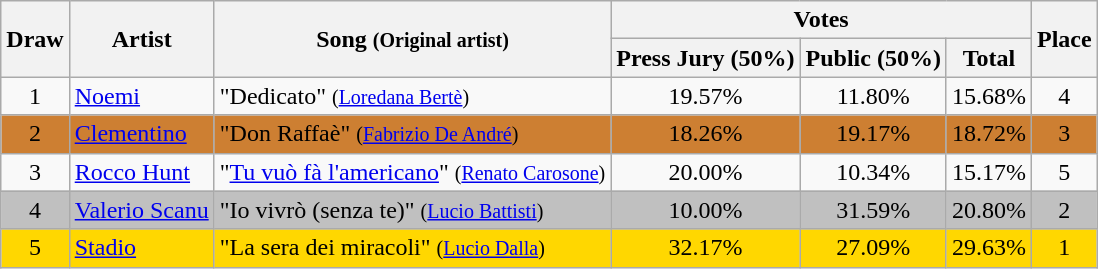<table class="sortable wikitable" style="margin: 1em auto 1em auto; text-align:center">
<tr>
<th rowspan="2">Draw</th>
<th rowspan="2">Artist</th>
<th rowspan="2">Song <small>(Original artist)</small></th>
<th colspan="3" class="unsortable">Votes</th>
<th rowspan="2">Place</th>
</tr>
<tr>
<th>Press Jury (50%)</th>
<th>Public (50%)</th>
<th>Total</th>
</tr>
<tr>
<td>1</td>
<td align="left"><a href='#'>Noemi</a></td>
<td align="left">"Dedicato" <small>(<a href='#'>Loredana Bertè</a>)</small></td>
<td>19.57%</td>
<td>11.80%</td>
<td>15.68%</td>
<td>4</td>
</tr>
<tr style="background:#cd7f32">
<td>2</td>
<td align="left"><a href='#'>Clementino</a></td>
<td align="left">"Don Raffaè" <small>(<a href='#'>Fabrizio De André</a>)</small></td>
<td>18.26%</td>
<td>19.17%</td>
<td>18.72%</td>
<td>3</td>
</tr>
<tr>
<td>3</td>
<td align="left"><a href='#'>Rocco Hunt</a></td>
<td align="left">"<a href='#'>Tu vuò fà l'americano</a>" <small>(<a href='#'>Renato Carosone</a>)</small></td>
<td>20.00%</td>
<td>10.34%</td>
<td>15.17%</td>
<td>5</td>
</tr>
<tr style="background:silver">
<td>4</td>
<td align="left"><a href='#'>Valerio Scanu</a></td>
<td align="left">"Io vivrò (senza te)" <small>(<a href='#'>Lucio Battisti</a>)</small></td>
<td>10.00%</td>
<td>31.59%</td>
<td>20.80%</td>
<td>2</td>
</tr>
<tr style="background:gold">
<td>5</td>
<td align="left"><a href='#'>Stadio</a></td>
<td align="left">"La sera dei miracoli" <small>(<a href='#'>Lucio Dalla</a>)</small></td>
<td>32.17%</td>
<td>27.09%</td>
<td>29.63%</td>
<td>1</td>
</tr>
</table>
